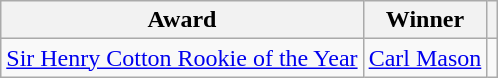<table class="wikitable">
<tr>
<th>Award</th>
<th>Winner</th>
<th></th>
</tr>
<tr>
<td><a href='#'>Sir Henry Cotton Rookie of the Year</a></td>
<td> <a href='#'>Carl Mason</a></td>
<td></td>
</tr>
</table>
